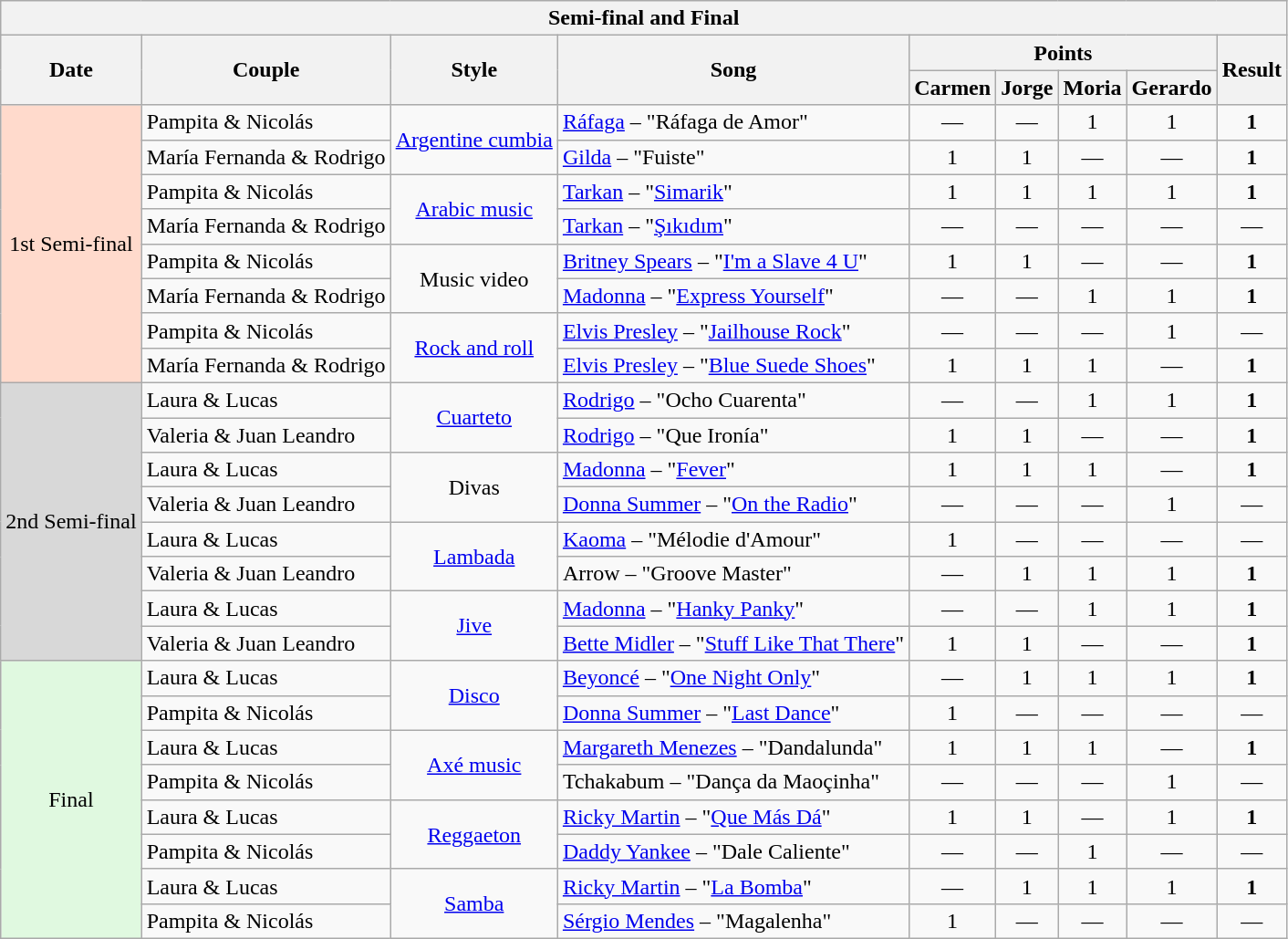<table class="wikitable collapsible collapsed" style="text-align:center">
<tr>
<th colspan=9>Semi-final and Final</th>
</tr>
<tr>
<th rowspan=2>Date</th>
<th rowspan=2>Couple</th>
<th rowspan=2>Style</th>
<th rowspan=2>Song</th>
<th colspan=4>Points</th>
<th rowspan=2>Result</th>
</tr>
<tr>
<th>Carmen</th>
<th>Jorge</th>
<th>Moria</th>
<th>Gerardo</th>
</tr>
<tr>
<td rowspan=8 style="text-align:center; background:#ffdacc">1st Semi-final <br> </td>
<td style="text-align:left">Pampita & Nicolás</td>
<td rowspan=2><a href='#'>Argentine cumbia</a></td>
<td style="text-align:left"><a href='#'>Ráfaga</a> – "Ráfaga de Amor"</td>
<td>—</td>
<td>—</td>
<td>1</td>
<td>1</td>
<td><strong>1</strong></td>
</tr>
<tr>
<td style="text-align:left">María Fernanda & Rodrigo</td>
<td style="text-align:left"><a href='#'>Gilda</a> – "Fuiste"</td>
<td>1</td>
<td>1</td>
<td>—</td>
<td>—</td>
<td><strong>1</strong></td>
</tr>
<tr>
<td style="text-align:left">Pampita & Nicolás</td>
<td rowspan=2><a href='#'>Arabic music</a></td>
<td style="text-align:left"><a href='#'>Tarkan</a> – "<a href='#'>Simarik</a>"</td>
<td>1</td>
<td>1</td>
<td>1</td>
<td>1</td>
<td><strong>1</strong></td>
</tr>
<tr>
<td style="text-align:left">María Fernanda & Rodrigo</td>
<td style="text-align:left"><a href='#'>Tarkan</a> – "<a href='#'>Şıkıdım</a>"</td>
<td>—</td>
<td>—</td>
<td>—</td>
<td>—</td>
<td>—</td>
</tr>
<tr>
<td style="text-align:left">Pampita & Nicolás</td>
<td rowspan=2>Music video</td>
<td style="text-align:left"><a href='#'>Britney Spears</a> – "<a href='#'>I'm a Slave 4 U</a>"</td>
<td>1</td>
<td>1</td>
<td>—</td>
<td>—</td>
<td><strong>1</strong></td>
</tr>
<tr>
<td style="text-align:left">María Fernanda & Rodrigo</td>
<td style="text-align:left"><a href='#'>Madonna</a> – "<a href='#'>Express Yourself</a>"</td>
<td>—</td>
<td>—</td>
<td>1</td>
<td>1</td>
<td><strong>1</strong></td>
</tr>
<tr>
<td style="text-align:left">Pampita & Nicolás</td>
<td rowspan=2><a href='#'>Rock and roll</a></td>
<td style="text-align:left"><a href='#'>Elvis Presley</a> – "<a href='#'>Jailhouse Rock</a>"</td>
<td>—</td>
<td>—</td>
<td>—</td>
<td>1</td>
<td>—</td>
</tr>
<tr>
<td style="text-align:left">María Fernanda & Rodrigo</td>
<td style="text-align:left"><a href='#'>Elvis Presley</a> – "<a href='#'>Blue Suede Shoes</a>"</td>
<td>1</td>
<td>1</td>
<td>1</td>
<td>—</td>
<td><strong>1</strong></td>
</tr>
<tr>
<td rowspan=8 style="text-align:center; background:#d8d8d8">2nd Semi-final <br> </td>
<td style="text-align:left">Laura & Lucas</td>
<td rowspan=2><a href='#'>Cuarteto</a></td>
<td style="text-align:left"><a href='#'>Rodrigo</a> – "Ocho Cuarenta"</td>
<td>—</td>
<td>—</td>
<td>1</td>
<td>1</td>
<td><strong>1</strong></td>
</tr>
<tr>
<td style="text-align:left">Valeria & Juan Leandro</td>
<td style="text-align:left"><a href='#'>Rodrigo</a> – "Que Ironía"</td>
<td>1</td>
<td>1</td>
<td>—</td>
<td>—</td>
<td><strong>1</strong></td>
</tr>
<tr>
<td style="text-align:left">Laura & Lucas</td>
<td rowspan=2>Divas</td>
<td style="text-align:left"><a href='#'>Madonna</a> – "<a href='#'>Fever</a>"</td>
<td>1</td>
<td>1</td>
<td>1</td>
<td>—</td>
<td><strong>1</strong></td>
</tr>
<tr>
<td style="text-align:left">Valeria & Juan Leandro</td>
<td style="text-align:left"><a href='#'>Donna Summer</a> – "<a href='#'>On the Radio</a>"</td>
<td>—</td>
<td>—</td>
<td>—</td>
<td>1</td>
<td>—</td>
</tr>
<tr>
<td style="text-align:left">Laura & Lucas</td>
<td rowspan=2><a href='#'>Lambada</a></td>
<td style="text-align:left"><a href='#'>Kaoma</a> – "Mélodie d'Amour"</td>
<td>1</td>
<td>—</td>
<td>—</td>
<td>—</td>
<td>—</td>
</tr>
<tr>
<td style="text-align:left">Valeria & Juan Leandro</td>
<td style="text-align:left">Arrow – "Groove Master"</td>
<td>—</td>
<td>1</td>
<td>1</td>
<td>1</td>
<td><strong>1</strong></td>
</tr>
<tr>
<td style="text-align:left">Laura & Lucas</td>
<td rowspan=2><a href='#'>Jive</a></td>
<td style="text-align:left"><a href='#'>Madonna</a> – "<a href='#'>Hanky Panky</a>"</td>
<td>—</td>
<td>—</td>
<td>1</td>
<td>1</td>
<td><strong>1</strong></td>
</tr>
<tr>
<td style="text-align:left">Valeria & Juan Leandro</td>
<td style="text-align:left"><a href='#'>Bette Midler</a> – "<a href='#'>Stuff Like That There</a>"</td>
<td>1</td>
<td>1</td>
<td>—</td>
<td>—</td>
<td><strong>1</strong></td>
</tr>
<tr>
<td rowspan=8 style="text-align:center; background:#E0F9E0">Final <br> </td>
<td style="text-align:left">Laura & Lucas</td>
<td rowspan=2><a href='#'>Disco</a></td>
<td style="text-align:left"><a href='#'>Beyoncé</a> – "<a href='#'>One Night Only</a>"</td>
<td>—</td>
<td>1</td>
<td>1</td>
<td>1</td>
<td><strong>1</strong></td>
</tr>
<tr>
<td style="text-align:left">Pampita & Nicolás</td>
<td style="text-align:left"><a href='#'>Donna Summer</a> – "<a href='#'>Last Dance</a>"</td>
<td>1</td>
<td>—</td>
<td>—</td>
<td>—</td>
<td>—</td>
</tr>
<tr>
<td style="text-align:left">Laura & Lucas</td>
<td rowspan=2><a href='#'>Axé music</a></td>
<td style="text-align:left"><a href='#'>Margareth Menezes</a> – "Dandalunda"</td>
<td>1</td>
<td>1</td>
<td>1</td>
<td>—</td>
<td><strong>1</strong></td>
</tr>
<tr>
<td style="text-align:left">Pampita & Nicolás</td>
<td style="text-align:left">Tchakabum – "Dança da Maoçinha"</td>
<td>—</td>
<td>—</td>
<td>—</td>
<td>1</td>
<td>—</td>
</tr>
<tr>
<td style="text-align:left">Laura & Lucas</td>
<td rowspan=2><a href='#'>Reggaeton</a></td>
<td style="text-align:left"><a href='#'>Ricky Martin</a> – "<a href='#'>Que Más Dá</a>"</td>
<td>1</td>
<td>1</td>
<td>—</td>
<td>1</td>
<td><strong>1</strong></td>
</tr>
<tr>
<td style="text-align:left">Pampita & Nicolás</td>
<td style="text-align:left"><a href='#'>Daddy Yankee</a> – "Dale Caliente"</td>
<td>—</td>
<td>—</td>
<td>1</td>
<td>—</td>
<td>—</td>
</tr>
<tr>
<td style="text-align:left">Laura & Lucas</td>
<td rowspan=2><a href='#'>Samba</a></td>
<td style="text-align:left"><a href='#'>Ricky Martin</a> – "<a href='#'>La Bomba</a>"</td>
<td>—</td>
<td>1</td>
<td>1</td>
<td>1</td>
<td><strong>1</strong></td>
</tr>
<tr>
<td style="text-align:left">Pampita & Nicolás</td>
<td style="text-align:left"><a href='#'>Sérgio Mendes</a> – "Magalenha"</td>
<td>1</td>
<td>—</td>
<td>—</td>
<td>—</td>
<td>—</td>
</tr>
</table>
